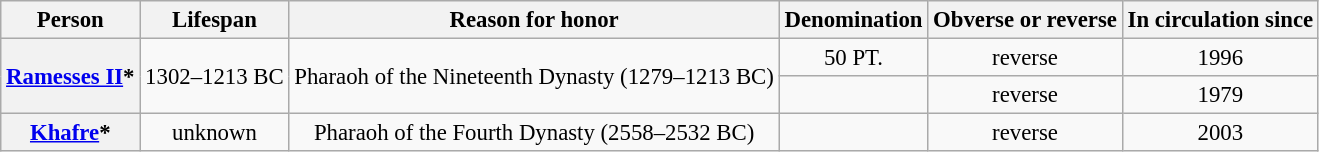<table class="wikitable" style="font-size: 95%; text-align:center;">
<tr>
<th>Person</th>
<th>Lifespan</th>
<th>Reason for honor</th>
<th>Denomination</th>
<th>Obverse or reverse</th>
<th>In circulation since</th>
</tr>
<tr>
<th rowspan="2"><a href='#'>Ramesses II</a>*</th>
<td rowspan="2">1302–1213 BC</td>
<td rowspan="2">Pharaoh of the Nineteenth Dynasty (1279–1213 BC)</td>
<td>50 PT.</td>
<td>reverse</td>
<td>1996</td>
</tr>
<tr>
<td></td>
<td>reverse</td>
<td>1979</td>
</tr>
<tr>
<th><a href='#'>Khafre</a>*</th>
<td>unknown</td>
<td>Pharaoh of the Fourth Dynasty (2558–2532 BC)</td>
<td></td>
<td>reverse</td>
<td>2003</td>
</tr>
</table>
